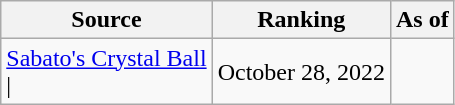<table class="wikitable" style="text-align:center">
<tr>
<th>Source</th>
<th>Ranking</th>
<th>As of</th>
</tr>
<tr>
<td align=left><a href='#'>Sabato's Crystal Ball</a><br>| </td>
<td>October 28, 2022</td>
</tr>
</table>
